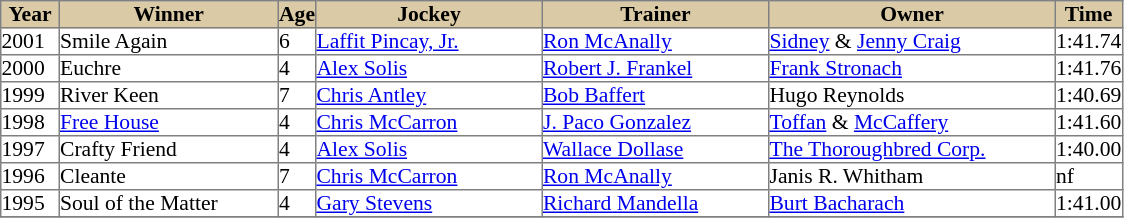<table class = "sortable" | border="1" cellpadding="0" style="border-collapse: collapse; font-size:90%">
<tr bgcolor="#DACAA5" align="center">
<td width="38px"><strong>Year</strong><br></td>
<td width="145px"><strong>Winner</strong><br></td>
<td><strong>Age</strong><br></td>
<td width="150px"><strong>Jockey</strong><br></td>
<td width="150px"><strong>Trainer</strong><br></td>
<td width="190px"><strong>Owner</strong><br></td>
<td><strong>Time</strong><br></td>
</tr>
<tr>
<td>2001</td>
<td>Smile Again</td>
<td>6</td>
<td><a href='#'>Laffit Pincay, Jr.</a></td>
<td><a href='#'>Ron McAnally</a></td>
<td><a href='#'>Sidney</a> & <a href='#'>Jenny Craig</a></td>
<td>1:41.74</td>
</tr>
<tr>
<td>2000</td>
<td>Euchre</td>
<td>4</td>
<td><a href='#'>Alex Solis</a></td>
<td><a href='#'>Robert J. Frankel</a></td>
<td><a href='#'>Frank Stronach</a></td>
<td>1:41.76</td>
</tr>
<tr>
<td>1999</td>
<td>River Keen</td>
<td>7</td>
<td><a href='#'>Chris Antley</a></td>
<td><a href='#'>Bob Baffert</a></td>
<td>Hugo Reynolds</td>
<td>1:40.69</td>
</tr>
<tr>
<td>1998</td>
<td><a href='#'>Free House</a></td>
<td>4</td>
<td><a href='#'>Chris McCarron</a></td>
<td><a href='#'>J. Paco Gonzalez</a></td>
<td><a href='#'>Toffan</a> & <a href='#'>McCaffery</a></td>
<td>1:41.60</td>
</tr>
<tr>
<td>1997</td>
<td>Crafty Friend</td>
<td>4</td>
<td><a href='#'>Alex Solis</a></td>
<td><a href='#'>Wallace Dollase</a></td>
<td><a href='#'>The Thoroughbred Corp.</a></td>
<td>1:40.00</td>
</tr>
<tr>
<td>1996</td>
<td>Cleante</td>
<td>7</td>
<td><a href='#'>Chris McCarron</a></td>
<td><a href='#'>Ron McAnally</a></td>
<td>Janis R. Whitham</td>
<td>nf</td>
</tr>
<tr>
<td>1995</td>
<td>Soul of the Matter</td>
<td>4</td>
<td><a href='#'>Gary Stevens</a></td>
<td><a href='#'>Richard Mandella</a></td>
<td><a href='#'>Burt Bacharach</a></td>
<td>1:41.00</td>
</tr>
<tr>
</tr>
</table>
